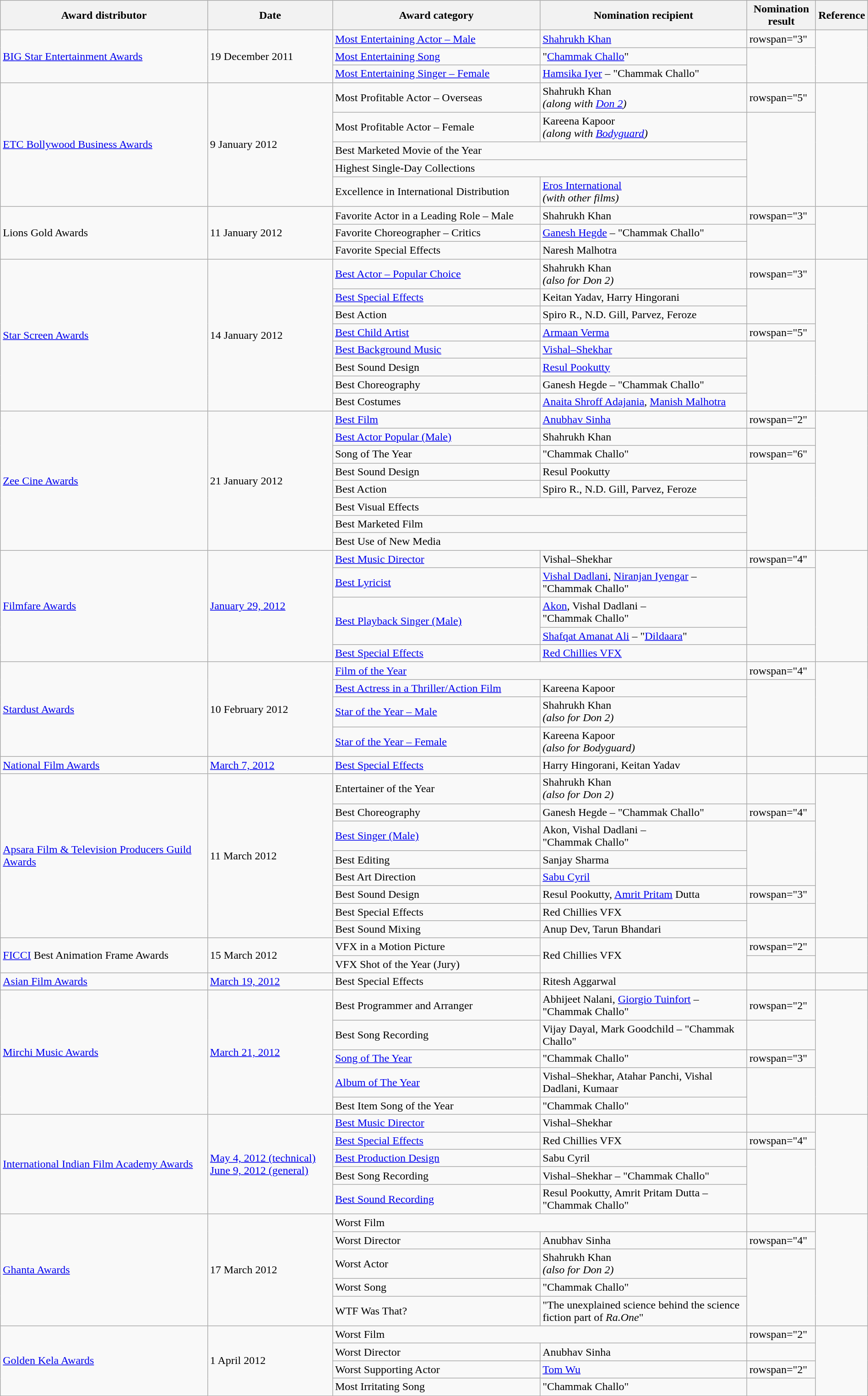<table class="wikitable" style="margin: 1em auto 1em auto; " width="100%" >
<tr>
<th width="25%" scope="col">Award distributor</th>
<th width="15%" scope="col">Date</th>
<th width="25%" scope="col">Award category</th>
<th width="25%" scope="col">Nomination recipient</th>
<th width="8%" scope="col">Nomination result</th>
<th width="2%" scope="col">Reference</th>
</tr>
<tr>
<td rowspan="3"><a href='#'>BIG Star Entertainment Awards</a></td>
<td rowspan="3">19 December 2011</td>
<td><a href='#'>Most Entertaining Actor – Male</a></td>
<td><a href='#'>Shahrukh Khan</a></td>
<td>rowspan="3" </td>
<td align="center" rowspan="3"></td>
</tr>
<tr>
<td><a href='#'>Most Entertaining Song</a></td>
<td>"<a href='#'>Chammak Challo</a>"</td>
</tr>
<tr>
<td><a href='#'>Most Entertaining Singer – Female</a></td>
<td><a href='#'>Hamsika Iyer</a> – "Chammak Challo"</td>
</tr>
<tr>
<td rowspan="5"><a href='#'>ETC Bollywood Business Awards</a></td>
<td rowspan="5">9 January 2012</td>
<td>Most Profitable Actor – Overseas</td>
<td>Shahrukh Khan<br><em>(along with <a href='#'>Don 2</a>)</em></td>
<td>rowspan="5" </td>
<td rowspan="5" align="center"></td>
</tr>
<tr>
<td>Most Profitable Actor – Female</td>
<td>Kareena Kapoor<br><em>(along with <a href='#'>Bodyguard</a>)</em></td>
</tr>
<tr>
<td colspan="2">Best Marketed Movie of the Year</td>
</tr>
<tr>
<td colspan="2">Highest Single-Day Collections</td>
</tr>
<tr>
<td>Excellence in International Distribution</td>
<td><a href='#'>Eros International</a><br><em>(with other films)</em></td>
</tr>
<tr>
<td rowspan="3">Lions Gold Awards</td>
<td rowspan="3">11 January 2012</td>
<td>Favorite Actor in a Leading Role – Male</td>
<td>Shahrukh Khan</td>
<td>rowspan="3" </td>
<td rowspan="3" align="center"></td>
</tr>
<tr>
<td>Favorite Choreographer – Critics</td>
<td><a href='#'>Ganesh Hegde</a> – "Chammak Challo"</td>
</tr>
<tr>
<td>Favorite Special Effects</td>
<td>Naresh Malhotra</td>
</tr>
<tr>
<td rowspan="8"><a href='#'>Star Screen Awards</a></td>
<td rowspan="8">14 January 2012</td>
<td><a href='#'>Best Actor – Popular Choice</a></td>
<td>Shahrukh Khan<br><em>(also for Don 2)</em></td>
<td>rowspan="3" </td>
<td rowspan="8" align="center"></td>
</tr>
<tr>
<td><a href='#'>Best Special Effects</a></td>
<td>Keitan Yadav, Harry Hingorani</td>
</tr>
<tr>
<td>Best Action</td>
<td>Spiro R., N.D. Gill, Parvez, Feroze</td>
</tr>
<tr>
<td><a href='#'>Best Child Artist</a></td>
<td><a href='#'>Armaan Verma</a></td>
<td>rowspan="5" </td>
</tr>
<tr>
<td><a href='#'>Best Background Music</a></td>
<td><a href='#'>Vishal–Shekhar</a></td>
</tr>
<tr>
<td>Best Sound Design</td>
<td><a href='#'>Resul Pookutty</a></td>
</tr>
<tr>
<td>Best Choreography</td>
<td>Ganesh Hegde – "Chammak Challo"</td>
</tr>
<tr>
<td>Best Costumes</td>
<td><a href='#'>Anaita Shroff Adajania</a>, <a href='#'>Manish Malhotra</a></td>
</tr>
<tr>
<td rowspan="8"><a href='#'>Zee Cine Awards</a></td>
<td rowspan="8">21 January 2012</td>
<td><a href='#'>Best Film</a></td>
<td><a href='#'>Anubhav Sinha</a></td>
<td>rowspan="2" </td>
<td rowspan="8" align="center"></td>
</tr>
<tr>
<td><a href='#'>Best Actor Popular (Male)</a></td>
<td>Shahrukh Khan</td>
</tr>
<tr>
<td>Song of The Year</td>
<td>"Chammak Challo"</td>
<td>rowspan="6" </td>
</tr>
<tr>
<td>Best Sound Design</td>
<td>Resul Pookutty</td>
</tr>
<tr>
<td>Best Action</td>
<td>Spiro R., N.D. Gill, Parvez, Feroze</td>
</tr>
<tr>
<td colspan="2">Best Visual Effects</td>
</tr>
<tr>
<td colspan="2">Best Marketed Film</td>
</tr>
<tr>
<td colspan="2">Best Use of New Media</td>
</tr>
<tr>
<td rowspan="5"><a href='#'>Filmfare Awards</a></td>
<td rowspan="5"><a href='#'>January 29, 2012</a></td>
<td><a href='#'>Best Music Director</a></td>
<td>Vishal–Shekhar</td>
<td>rowspan="4" </td>
<td rowspan="5" align="center"></td>
</tr>
<tr>
<td><a href='#'>Best Lyricist</a></td>
<td><a href='#'>Vishal Dadlani</a>, <a href='#'>Niranjan Iyengar</a> – "Chammak Challo"</td>
</tr>
<tr>
<td rowspan="2"><a href='#'>Best Playback Singer (Male)</a></td>
<td><a href='#'>Akon</a>, Vishal Dadlani – <br>"Chammak Challo"</td>
</tr>
<tr>
<td><a href='#'>Shafqat Amanat Ali</a> – "<a href='#'>Dildaara</a>"</td>
</tr>
<tr>
<td><a href='#'>Best Special Effects</a></td>
<td><a href='#'>Red Chillies VFX</a></td>
<td></td>
</tr>
<tr>
<td rowspan="4"><a href='#'>Stardust Awards</a></td>
<td rowspan="4">10 February 2012</td>
<td colspan="2"><a href='#'>Film of the Year</a></td>
<td>rowspan="4" </td>
<td rowspan="4" align="center"></td>
</tr>
<tr>
<td><a href='#'>Best Actress in a Thriller/Action Film</a></td>
<td>Kareena Kapoor</td>
</tr>
<tr>
<td><a href='#'>Star of the Year – Male</a></td>
<td>Shahrukh Khan<br><em>(also for Don 2)</em></td>
</tr>
<tr>
<td><a href='#'>Star of the Year – Female</a></td>
<td>Kareena Kapoor<br><em>(also for Bodyguard)</em></td>
</tr>
<tr>
<td><a href='#'>National Film Awards</a></td>
<td><a href='#'>March 7, 2012</a></td>
<td><a href='#'>Best Special Effects</a></td>
<td>Harry Hingorani, Keitan Yadav</td>
<td></td>
<td align="center"></td>
</tr>
<tr>
<td rowspan="8"><a href='#'>Apsara Film & Television Producers Guild Awards</a></td>
<td rowspan="8">11 March 2012</td>
<td>Entertainer of the Year</td>
<td>Shahrukh Khan<br><em>(also for Don 2)</em></td>
<td></td>
<td rowspan="8" align="center"></td>
</tr>
<tr>
<td>Best Choreography</td>
<td>Ganesh Hegde – "Chammak Challo"</td>
<td>rowspan="4" </td>
</tr>
<tr>
<td><a href='#'>Best Singer (Male)</a></td>
<td>Akon, Vishal Dadlani – <br>"Chammak Challo"</td>
</tr>
<tr>
<td>Best Editing</td>
<td>Sanjay Sharma</td>
</tr>
<tr>
<td>Best Art Direction</td>
<td><a href='#'>Sabu Cyril</a></td>
</tr>
<tr>
<td>Best Sound Design</td>
<td>Resul Pookutty, <a href='#'>Amrit Pritam</a> Dutta</td>
<td>rowspan="3" </td>
</tr>
<tr>
<td>Best Special Effects</td>
<td>Red Chillies VFX</td>
</tr>
<tr>
<td>Best Sound Mixing</td>
<td>Anup Dev, Tarun Bhandari</td>
</tr>
<tr>
<td rowspan="2"><a href='#'>FICCI</a> Best Animation Frame Awards</td>
<td rowspan="2">15 March 2012</td>
<td>VFX in a Motion Picture</td>
<td rowspan="2">Red Chillies VFX</td>
<td>rowspan="2" </td>
<td align="center" rowspan="2"></td>
</tr>
<tr>
<td>VFX Shot of the Year (Jury)</td>
</tr>
<tr>
<td><a href='#'>Asian Film Awards</a></td>
<td><a href='#'>March 19, 2012</a></td>
<td>Best Special Effects</td>
<td>Ritesh Aggarwal</td>
<td></td>
<td align="center"></td>
</tr>
<tr>
<td rowspan="5"><a href='#'>Mirchi Music Awards</a></td>
<td rowspan="5"><a href='#'>March 21, 2012</a></td>
<td>Best Programmer and Arranger</td>
<td>Abhijeet Nalani, <a href='#'>Giorgio Tuinfort</a> – "Chammak Challo"</td>
<td>rowspan="2" </td>
<td rowspan="5" align="center"></td>
</tr>
<tr>
<td>Best Song Recording</td>
<td>Vijay Dayal, Mark Goodchild – "Chammak Challo"</td>
</tr>
<tr>
<td><a href='#'>Song of The Year</a></td>
<td>"Chammak Challo"</td>
<td>rowspan="3" </td>
</tr>
<tr>
<td><a href='#'>Album of The Year</a></td>
<td>Vishal–Shekhar, Atahar Panchi, Vishal Dadlani, Kumaar</td>
</tr>
<tr>
<td>Best Item Song of the Year</td>
<td>"Chammak Challo"</td>
</tr>
<tr>
<td rowspan="5"><a href='#'>International Indian Film Academy Awards</a></td>
<td rowspan="5"><a href='#'>May 4, 2012 (technical)<br>June 9, 2012 (general)</a></td>
<td><a href='#'>Best Music Director</a></td>
<td>Vishal–Shekhar</td>
<td></td>
<td rowspan="5" align="center"></td>
</tr>
<tr>
<td><a href='#'>Best Special Effects</a></td>
<td>Red Chillies VFX</td>
<td>rowspan="4" </td>
</tr>
<tr>
<td><a href='#'>Best Production Design</a></td>
<td>Sabu Cyril</td>
</tr>
<tr>
<td>Best Song Recording</td>
<td>Vishal–Shekhar – "Chammak Challo"</td>
</tr>
<tr>
<td><a href='#'>Best Sound Recording</a></td>
<td>Resul Pookutty, Amrit Pritam Dutta – "Chammak Challo"</td>
</tr>
<tr>
<td rowspan="5"><a href='#'>Ghanta Awards</a></td>
<td rowspan="5">17 March 2012</td>
<td colspan="2">Worst Film</td>
<td></td>
<td rowspan="5" align="center"></td>
</tr>
<tr>
<td>Worst Director</td>
<td>Anubhav Sinha</td>
<td>rowspan="4" </td>
</tr>
<tr>
<td>Worst Actor</td>
<td>Shahrukh Khan<br><em>(also for Don 2)</em></td>
</tr>
<tr>
<td>Worst Song</td>
<td>"Chammak Challo"</td>
</tr>
<tr>
<td>WTF Was That?</td>
<td>"The unexplained science behind the science fiction part of <em>Ra.One</em>"</td>
</tr>
<tr>
<td rowspan="4"><a href='#'>Golden Kela Awards</a></td>
<td rowspan="4">1 April 2012</td>
<td colspan="2">Worst Film</td>
<td>rowspan="2" </td>
<td rowspan="4" align="center"></td>
</tr>
<tr>
<td>Worst Director</td>
<td>Anubhav Sinha</td>
</tr>
<tr>
<td>Worst Supporting Actor</td>
<td><a href='#'>Tom Wu</a></td>
<td>rowspan="2" </td>
</tr>
<tr>
<td>Most Irritating Song</td>
<td>"Chammak Challo"</td>
</tr>
</table>
